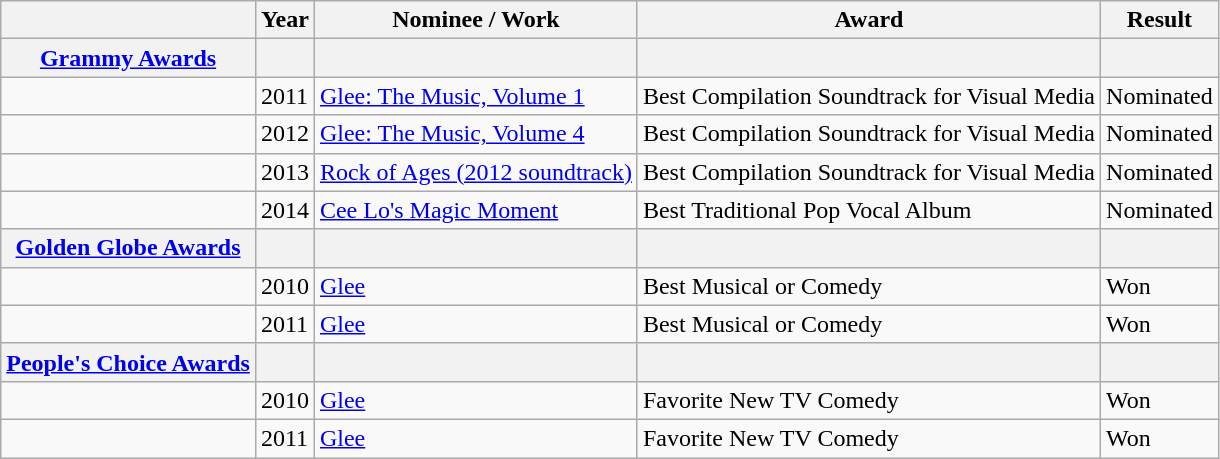<table class="wikitable">
<tr>
<th></th>
<th>Year</th>
<th>Nominee / Work</th>
<th>Award</th>
<th>Result</th>
</tr>
<tr>
<th><a href='#'>Grammy Awards</a></th>
<th></th>
<th></th>
<th></th>
<th></th>
</tr>
<tr>
<td></td>
<td>2011</td>
<td><a href='#'>Glee: The Music, Volume 1</a></td>
<td>Best Compilation Soundtrack for Visual Media</td>
<td>Nominated</td>
</tr>
<tr>
<td></td>
<td>2012</td>
<td><a href='#'>Glee: The Music, Volume 4</a></td>
<td>Best Compilation Soundtrack for Visual Media</td>
<td>Nominated</td>
</tr>
<tr>
<td></td>
<td>2013</td>
<td><a href='#'>Rock of Ages (2012 soundtrack)</a></td>
<td>Best Compilation Soundtrack for Visual Media</td>
<td>Nominated</td>
</tr>
<tr>
<td></td>
<td>2014</td>
<td><a href='#'>Cee Lo's Magic Moment</a></td>
<td>Best Traditional Pop Vocal Album</td>
<td>Nominated</td>
</tr>
<tr>
<th><a href='#'>Golden Globe Awards</a></th>
<th></th>
<th></th>
<th></th>
<th></th>
</tr>
<tr>
<td></td>
<td>2010</td>
<td><a href='#'>Glee</a></td>
<td>Best Musical or Comedy</td>
<td>Won</td>
</tr>
<tr>
<td></td>
<td>2011</td>
<td><a href='#'>Glee</a></td>
<td>Best Musical or Comedy</td>
<td>Won</td>
</tr>
<tr>
<th><a href='#'>People's Choice Awards</a></th>
<th></th>
<th></th>
<th></th>
<th></th>
</tr>
<tr>
<td></td>
<td>2010</td>
<td><a href='#'>Glee</a></td>
<td>Favorite New TV Comedy</td>
<td>Won</td>
</tr>
<tr>
<td></td>
<td>2011</td>
<td><a href='#'>Glee</a></td>
<td>Favorite New TV Comedy</td>
<td>Won</td>
</tr>
</table>
